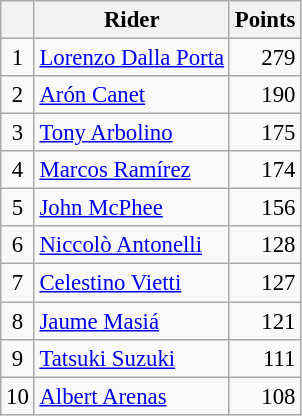<table class="wikitable" style="font-size: 95%;">
<tr>
<th></th>
<th>Rider</th>
<th>Points</th>
</tr>
<tr>
<td align=center>1</td>
<td> <a href='#'>Lorenzo Dalla Porta</a></td>
<td align=right>279</td>
</tr>
<tr>
<td align=center>2</td>
<td> <a href='#'>Arón Canet</a></td>
<td align=right>190</td>
</tr>
<tr>
<td align=center>3</td>
<td> <a href='#'>Tony Arbolino</a></td>
<td align=right>175</td>
</tr>
<tr>
<td align=center>4</td>
<td> <a href='#'>Marcos Ramírez</a></td>
<td align=right>174</td>
</tr>
<tr>
<td align=center>5</td>
<td> <a href='#'>John McPhee</a></td>
<td align=right>156</td>
</tr>
<tr>
<td align=center>6</td>
<td> <a href='#'>Niccolò Antonelli</a></td>
<td align=right>128</td>
</tr>
<tr>
<td align=center>7</td>
<td> <a href='#'>Celestino Vietti</a></td>
<td align=right>127</td>
</tr>
<tr>
<td align=center>8</td>
<td> <a href='#'>Jaume Masiá</a></td>
<td align=right>121</td>
</tr>
<tr>
<td align=center>9</td>
<td> <a href='#'>Tatsuki Suzuki</a></td>
<td align=right>111</td>
</tr>
<tr>
<td align=center>10</td>
<td> <a href='#'>Albert Arenas</a></td>
<td align=right>108</td>
</tr>
</table>
